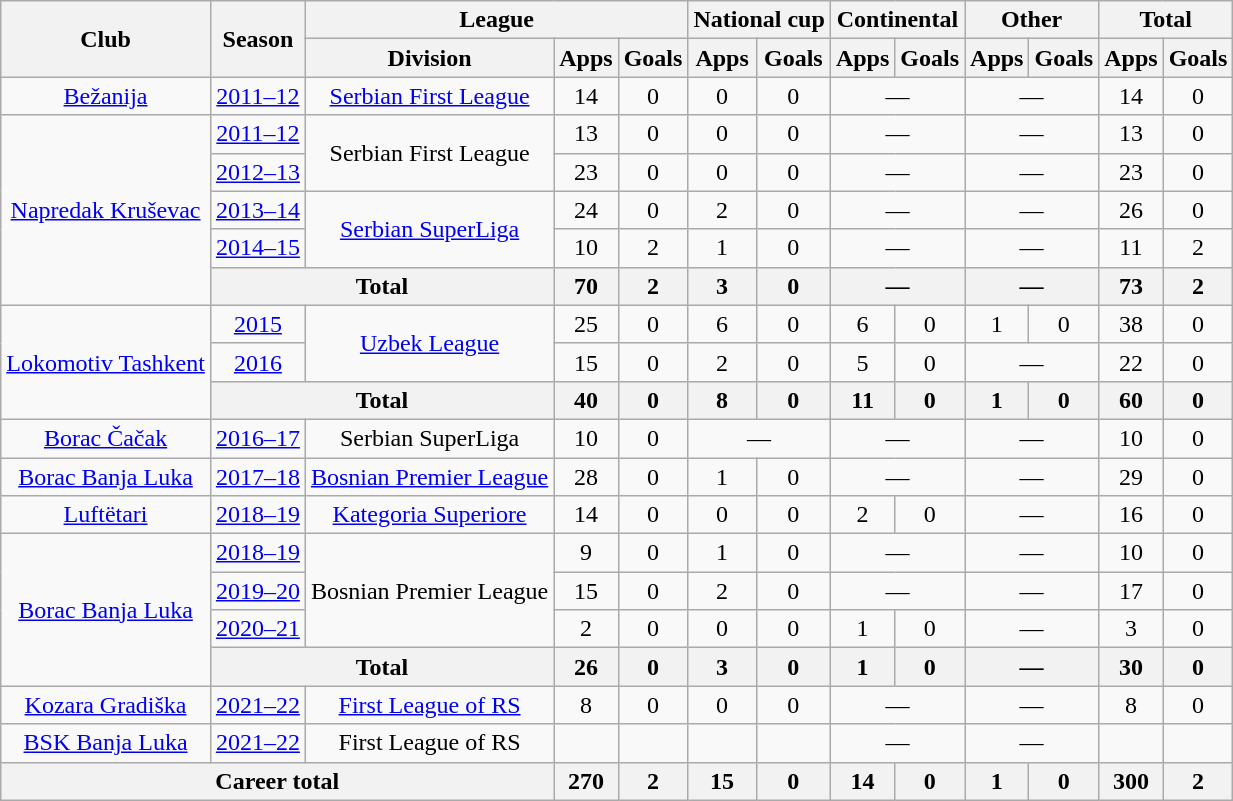<table class="wikitable" style="text-align:center">
<tr>
<th rowspan="2">Club</th>
<th rowspan="2">Season</th>
<th colspan="3">League</th>
<th colspan="2">National cup</th>
<th colspan="2">Continental</th>
<th colspan="2">Other</th>
<th colspan="2">Total</th>
</tr>
<tr>
<th>Division</th>
<th>Apps</th>
<th>Goals</th>
<th>Apps</th>
<th>Goals</th>
<th>Apps</th>
<th>Goals</th>
<th>Apps</th>
<th>Goals</th>
<th>Apps</th>
<th>Goals</th>
</tr>
<tr>
<td><a href='#'>Bežanija</a></td>
<td><a href='#'>2011–12</a></td>
<td><a href='#'>Serbian First League</a></td>
<td>14</td>
<td>0</td>
<td>0</td>
<td>0</td>
<td colspan="2">—</td>
<td colspan="2">—</td>
<td>14</td>
<td>0</td>
</tr>
<tr>
<td rowspan="5"><a href='#'>Napredak Kruševac</a></td>
<td><a href='#'>2011–12</a></td>
<td rowspan="2">Serbian First League</td>
<td>13</td>
<td>0</td>
<td>0</td>
<td>0</td>
<td colspan="2">—</td>
<td colspan="2">—</td>
<td>13</td>
<td>0</td>
</tr>
<tr>
<td><a href='#'>2012–13</a></td>
<td>23</td>
<td>0</td>
<td>0</td>
<td>0</td>
<td colspan="2">—</td>
<td colspan="2">—</td>
<td>23</td>
<td>0</td>
</tr>
<tr>
<td><a href='#'>2013–14</a></td>
<td rowspan="2"><a href='#'>Serbian SuperLiga</a></td>
<td>24</td>
<td>0</td>
<td>2</td>
<td>0</td>
<td colspan="2">—</td>
<td colspan="2">—</td>
<td>26</td>
<td>0</td>
</tr>
<tr>
<td><a href='#'>2014–15</a></td>
<td>10</td>
<td>2</td>
<td>1</td>
<td>0</td>
<td colspan="2">—</td>
<td colspan="2">—</td>
<td>11</td>
<td>2</td>
</tr>
<tr>
<th colspan="2">Total</th>
<th>70</th>
<th>2</th>
<th>3</th>
<th>0</th>
<th colspan="2">—</th>
<th colspan="2">—</th>
<th>73</th>
<th>2</th>
</tr>
<tr>
<td rowspan="3"><a href='#'>Lokomotiv Tashkent</a></td>
<td><a href='#'>2015</a></td>
<td rowspan="2"><a href='#'>Uzbek League</a></td>
<td>25</td>
<td>0</td>
<td>6</td>
<td>0</td>
<td>6</td>
<td>0</td>
<td>1</td>
<td>0</td>
<td>38</td>
<td>0</td>
</tr>
<tr>
<td><a href='#'>2016</a></td>
<td>15</td>
<td>0</td>
<td>2</td>
<td>0</td>
<td>5</td>
<td>0</td>
<td colspan="2">—</td>
<td>22</td>
<td>0</td>
</tr>
<tr>
<th colspan="2">Total</th>
<th>40</th>
<th>0</th>
<th>8</th>
<th>0</th>
<th>11</th>
<th>0</th>
<th>1</th>
<th>0</th>
<th>60</th>
<th>0</th>
</tr>
<tr>
<td><a href='#'>Borac Čačak</a></td>
<td><a href='#'>2016–17</a></td>
<td>Serbian SuperLiga</td>
<td>10</td>
<td>0</td>
<td colspan="2">—</td>
<td colspan="2">—</td>
<td colspan="2">—</td>
<td>10</td>
<td>0</td>
</tr>
<tr>
<td><a href='#'>Borac Banja Luka</a></td>
<td><a href='#'>2017–18</a></td>
<td><a href='#'>Bosnian Premier League</a></td>
<td>28</td>
<td>0</td>
<td>1</td>
<td>0</td>
<td colspan="2">—</td>
<td colspan="2">—</td>
<td>29</td>
<td>0</td>
</tr>
<tr>
<td><a href='#'>Luftëtari</a></td>
<td><a href='#'>2018–19</a></td>
<td><a href='#'>Kategoria Superiore</a></td>
<td>14</td>
<td>0</td>
<td>0</td>
<td>0</td>
<td>2</td>
<td>0</td>
<td colspan="2">—</td>
<td>16</td>
<td>0</td>
</tr>
<tr>
<td rowspan="4"><a href='#'>Borac Banja Luka</a></td>
<td><a href='#'>2018–19</a></td>
<td rowspan="3">Bosnian Premier League</td>
<td>9</td>
<td>0</td>
<td>1</td>
<td>0</td>
<td colspan="2">—</td>
<td colspan="2">—</td>
<td>10</td>
<td>0</td>
</tr>
<tr>
<td><a href='#'>2019–20</a></td>
<td>15</td>
<td>0</td>
<td>2</td>
<td>0</td>
<td colspan="2">—</td>
<td colspan="2">—</td>
<td>17</td>
<td>0</td>
</tr>
<tr>
<td><a href='#'>2020–21</a></td>
<td>2</td>
<td>0</td>
<td>0</td>
<td>0</td>
<td>1</td>
<td>0</td>
<td colspan="2">—</td>
<td>3</td>
<td>0</td>
</tr>
<tr>
<th colspan="2">Total</th>
<th>26</th>
<th>0</th>
<th>3</th>
<th>0</th>
<th>1</th>
<th>0</th>
<th colspan="2">—</th>
<th>30</th>
<th>0</th>
</tr>
<tr>
<td><a href='#'>Kozara Gradiška</a></td>
<td><a href='#'>2021–22</a></td>
<td><a href='#'>First League of RS</a></td>
<td>8</td>
<td>0</td>
<td>0</td>
<td>0</td>
<td colspan="2">—</td>
<td colspan="2">—</td>
<td>8</td>
<td>0</td>
</tr>
<tr>
<td><a href='#'>BSK Banja Luka</a></td>
<td><a href='#'>2021–22</a></td>
<td>First League of RS</td>
<td></td>
<td></td>
<td></td>
<td></td>
<td colspan="2">—</td>
<td colspan="2">—</td>
<td></td>
<td></td>
</tr>
<tr>
<th colspan="3">Career total</th>
<th>270</th>
<th>2</th>
<th>15</th>
<th>0</th>
<th>14</th>
<th>0</th>
<th>1</th>
<th>0</th>
<th>300</th>
<th>2</th>
</tr>
</table>
